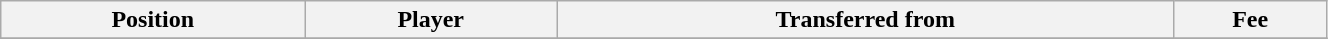<table class="wikitable sortable" style="width:70%; text-align:center; font-size:100%; text-align:left;">
<tr>
<th>Position</th>
<th>Player</th>
<th>Transferred from</th>
<th>Fee</th>
</tr>
<tr>
</tr>
</table>
